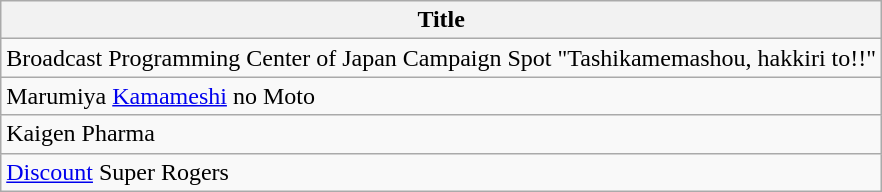<table class="wikitable">
<tr>
<th>Title</th>
</tr>
<tr>
<td>Broadcast Programming Center of Japan Campaign Spot "Tashikamemashou, hakkiri to!!"</td>
</tr>
<tr>
<td>Marumiya <a href='#'>Kamameshi</a> no Moto</td>
</tr>
<tr>
<td>Kaigen Pharma</td>
</tr>
<tr>
<td><a href='#'>Discount</a> Super Rogers</td>
</tr>
</table>
